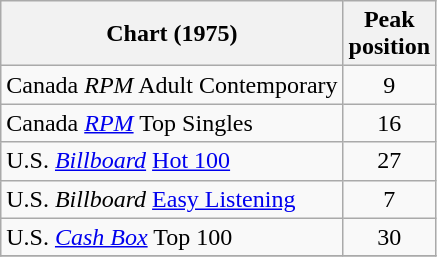<table class="wikitable sortable">
<tr>
<th>Chart (1975)</th>
<th>Peak<br>position</th>
</tr>
<tr>
<td>Canada <em>RPM</em> Adult Contemporary</td>
<td style="text-align:center;">9</td>
</tr>
<tr>
<td>Canada <em><a href='#'>RPM</a></em> Top Singles</td>
<td style="text-align:center;">16</td>
</tr>
<tr>
<td>U.S. <em><a href='#'>Billboard</a></em> <a href='#'>Hot 100</a></td>
<td style="text-align:center;">27</td>
</tr>
<tr>
<td>U.S. <em>Billboard</em> <a href='#'>Easy Listening</a></td>
<td style="text-align:center;">7</td>
</tr>
<tr>
<td>U.S. <a href='#'><em>Cash Box</em></a> Top 100</td>
<td align="center">30</td>
</tr>
<tr>
</tr>
</table>
